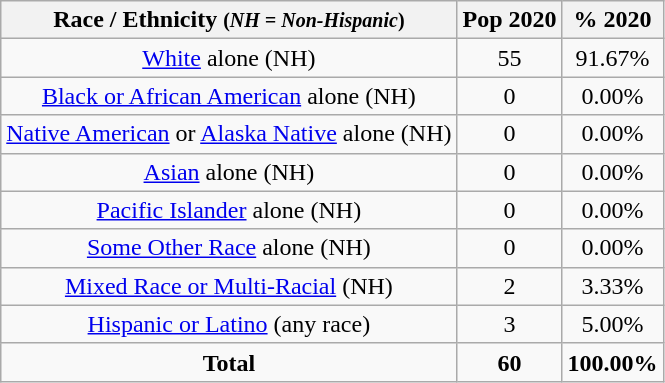<table class="wikitable" style="text-align:center;">
<tr>
<th>Race / Ethnicity <small>(<em>NH = Non-Hispanic</em>)</small></th>
<th>Pop 2020</th>
<th>% 2020</th>
</tr>
<tr>
<td><a href='#'>White</a> alone (NH)</td>
<td>55</td>
<td>91.67%</td>
</tr>
<tr>
<td><a href='#'>Black or African American</a> alone (NH)</td>
<td>0</td>
<td>0.00%</td>
</tr>
<tr>
<td><a href='#'>Native American</a> or <a href='#'>Alaska Native</a> alone (NH)</td>
<td>0</td>
<td>0.00%</td>
</tr>
<tr>
<td><a href='#'>Asian</a> alone (NH)</td>
<td>0</td>
<td>0.00%</td>
</tr>
<tr>
<td><a href='#'>Pacific Islander</a> alone (NH)</td>
<td>0</td>
<td>0.00%</td>
</tr>
<tr>
<td><a href='#'>Some Other Race</a> alone (NH)</td>
<td>0</td>
<td>0.00%</td>
</tr>
<tr>
<td><a href='#'>Mixed Race or Multi-Racial</a> (NH)</td>
<td>2</td>
<td>3.33%</td>
</tr>
<tr>
<td><a href='#'>Hispanic or Latino</a> (any race)</td>
<td>3</td>
<td>5.00%</td>
</tr>
<tr>
<td><strong>Total</strong></td>
<td><strong>60</strong></td>
<td><strong>100.00%</strong></td>
</tr>
</table>
